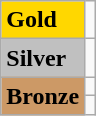<table class="wikitable">
<tr>
<td bgcolor="gold"><strong>Gold</strong></td>
<td></td>
</tr>
<tr>
<td bgcolor="silver"><strong>Silver</strong></td>
<td></td>
</tr>
<tr>
<td rowspan="2" bgcolor="#cc9966"><strong>Bronze</strong></td>
<td></td>
</tr>
<tr>
<td></td>
</tr>
</table>
